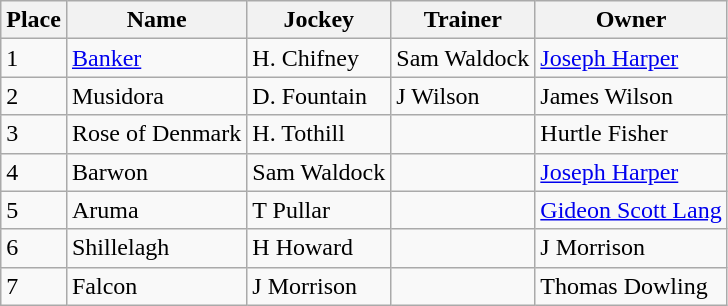<table class="wikitable">
<tr>
<th>Place</th>
<th>Name</th>
<th>Jockey</th>
<th>Trainer</th>
<th>Owner</th>
</tr>
<tr>
<td>1</td>
<td><a href='#'>Banker</a></td>
<td>H. Chifney</td>
<td>Sam Waldock</td>
<td><a href='#'>Joseph Harper</a></td>
</tr>
<tr>
<td>2</td>
<td>Musidora</td>
<td>D. Fountain</td>
<td>J Wilson</td>
<td>James Wilson</td>
</tr>
<tr>
<td>3</td>
<td>Rose of Denmark</td>
<td>H. Tothill</td>
<td></td>
<td>Hurtle Fisher</td>
</tr>
<tr>
<td>4</td>
<td>Barwon</td>
<td>Sam Waldock</td>
<td></td>
<td><a href='#'>Joseph Harper</a></td>
</tr>
<tr>
<td>5</td>
<td>Aruma</td>
<td>T Pullar</td>
<td></td>
<td><a href='#'>Gideon Scott Lang</a></td>
</tr>
<tr>
<td>6</td>
<td>Shillelagh</td>
<td>H Howard</td>
<td></td>
<td>J Morrison</td>
</tr>
<tr>
<td>7</td>
<td>Falcon</td>
<td>J Morrison</td>
<td></td>
<td>Thomas Dowling</td>
</tr>
</table>
